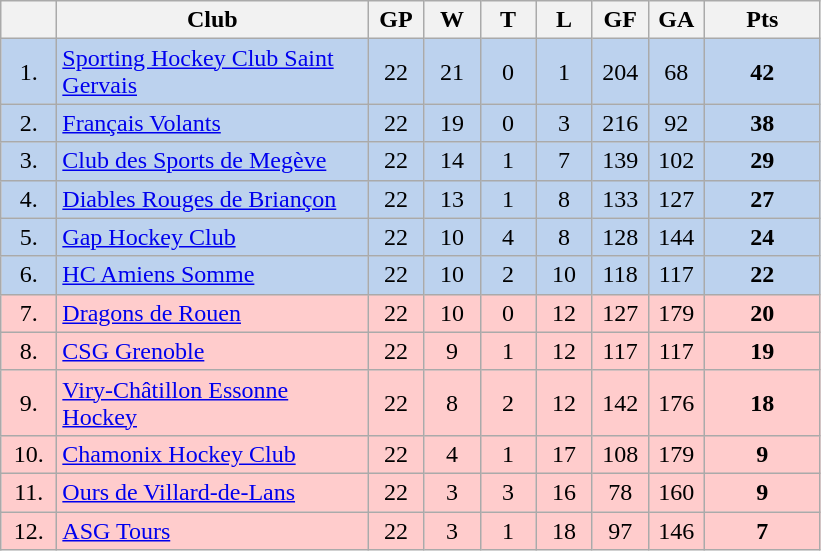<table class="wikitable">
<tr>
<th width="30"></th>
<th width="200">Club</th>
<th width="30">GP</th>
<th width="30">W</th>
<th width="30">T</th>
<th width="30">L</th>
<th width="30">GF</th>
<th width="30">GA</th>
<th width="70">Pts</th>
</tr>
<tr bgcolor="#BCD2EE" align="center">
<td>1.</td>
<td align="left"><a href='#'>Sporting Hockey Club Saint Gervais</a></td>
<td>22</td>
<td>21</td>
<td>0</td>
<td>1</td>
<td>204</td>
<td>68</td>
<td><strong>42</strong></td>
</tr>
<tr bgcolor="#BCD2EE" align="center">
<td>2.</td>
<td align="left"><a href='#'>Français Volants</a></td>
<td>22</td>
<td>19</td>
<td>0</td>
<td>3</td>
<td>216</td>
<td>92</td>
<td><strong>38</strong></td>
</tr>
<tr bgcolor="#BCD2EE" align="center">
<td>3.</td>
<td align="left"><a href='#'>Club des Sports de Megève</a></td>
<td>22</td>
<td>14</td>
<td>1</td>
<td>7</td>
<td>139</td>
<td>102</td>
<td><strong>29</strong></td>
</tr>
<tr bgcolor="#BCD2EE" align="center">
<td>4.</td>
<td align="left"><a href='#'>Diables Rouges de Briançon</a></td>
<td>22</td>
<td>13</td>
<td>1</td>
<td>8</td>
<td>133</td>
<td>127</td>
<td><strong>27</strong></td>
</tr>
<tr bgcolor="#BCD2EE" align="center">
<td>5.</td>
<td align="left"><a href='#'>Gap Hockey Club</a></td>
<td>22</td>
<td>10</td>
<td>4</td>
<td>8</td>
<td>128</td>
<td>144</td>
<td><strong>24</strong></td>
</tr>
<tr bgcolor="#BCD2EE" align="center">
<td>6.</td>
<td align="left"><a href='#'>HC Amiens Somme</a></td>
<td>22</td>
<td>10</td>
<td>2</td>
<td>10</td>
<td>118</td>
<td>117</td>
<td><strong>22</strong></td>
</tr>
<tr bgcolor="#FFCCCC" align="center">
<td>7.</td>
<td align="left"><a href='#'>Dragons de Rouen</a></td>
<td>22</td>
<td>10</td>
<td>0</td>
<td>12</td>
<td>127</td>
<td>179</td>
<td><strong>20</strong></td>
</tr>
<tr bgcolor="#FFCCCC" align="center">
<td>8.</td>
<td align="left"><a href='#'>CSG Grenoble</a></td>
<td>22</td>
<td>9</td>
<td>1</td>
<td>12</td>
<td>117</td>
<td>117</td>
<td><strong>19</strong></td>
</tr>
<tr bgcolor="#FFCCCC" align="center">
<td>9.</td>
<td align="left"><a href='#'>Viry-Châtillon Essonne Hockey&lrm;</a></td>
<td>22</td>
<td>8</td>
<td>2</td>
<td>12</td>
<td>142</td>
<td>176</td>
<td><strong>18</strong></td>
</tr>
<tr bgcolor="#FFCCCC" align="center">
<td>10.</td>
<td align="left"><a href='#'>Chamonix Hockey Club</a></td>
<td>22</td>
<td>4</td>
<td>1</td>
<td>17</td>
<td>108</td>
<td>179</td>
<td><strong>9</strong></td>
</tr>
<tr bgcolor="#FFCCCC" align="center">
<td>11.</td>
<td align="left"><a href='#'>Ours de Villard-de-Lans</a></td>
<td>22</td>
<td>3</td>
<td>3</td>
<td>16</td>
<td>78</td>
<td>160</td>
<td><strong>9</strong></td>
</tr>
<tr bgcolor="#FFCCCC" align="center">
<td>12.</td>
<td align="left"><a href='#'>ASG Tours</a></td>
<td>22</td>
<td>3</td>
<td>1</td>
<td>18</td>
<td>97</td>
<td>146</td>
<td><strong>7</strong></td>
</tr>
</table>
